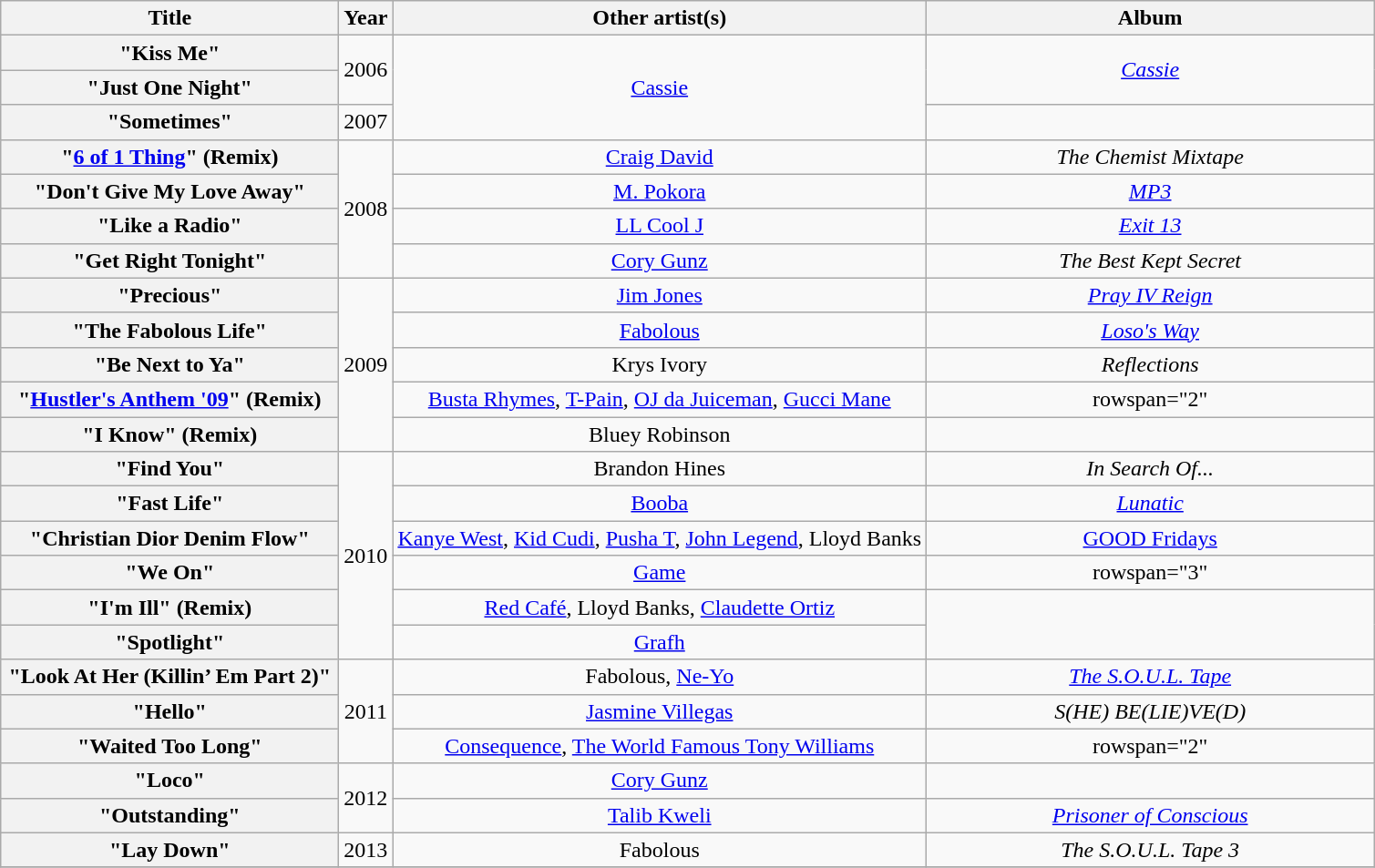<table class="wikitable plainrowheaders" style="text-align:center;" border="1">
<tr>
<th scope="col" style="width:15em;">Title</th>
<th scope="col">Year</th>
<th scope="col">Other artist(s)</th>
<th scope="col" style="width:20em;">Album</th>
</tr>
<tr>
<th scope="row">"Kiss Me"</th>
<td rowspan="2">2006</td>
<td rowspan="3"><a href='#'>Cassie</a></td>
<td rowspan="2"><em><a href='#'>Cassie</a></em></td>
</tr>
<tr>
<th scope="row">"Just One Night"</th>
</tr>
<tr>
<th scope="row">"Sometimes"</th>
<td rowspan="1">2007</td>
<td></td>
</tr>
<tr>
<th scope="row">"<a href='#'>6 of 1 Thing</a>" (Remix)</th>
<td rowspan="4">2008</td>
<td><a href='#'>Craig David</a></td>
<td><em>The Chemist Mixtape</em></td>
</tr>
<tr>
<th scope="row">"Don't Give My Love Away"</th>
<td><a href='#'>M. Pokora</a></td>
<td><em><a href='#'>MP3</a></em></td>
</tr>
<tr>
<th scope="row">"Like a Radio"</th>
<td><a href='#'>LL Cool J</a></td>
<td><em><a href='#'>Exit 13</a></em></td>
</tr>
<tr>
<th scope="row">"Get Right Tonight"</th>
<td><a href='#'>Cory Gunz</a></td>
<td><em>The Best Kept Secret</em></td>
</tr>
<tr>
<th scope="row">"Precious"</th>
<td rowspan="5">2009</td>
<td><a href='#'>Jim Jones</a></td>
<td><em><a href='#'>Pray IV Reign</a></em></td>
</tr>
<tr>
<th scope="row">"The Fabolous Life"</th>
<td><a href='#'>Fabolous</a></td>
<td><em><a href='#'>Loso's Way</a></em></td>
</tr>
<tr>
<th scope="row">"Be Next to Ya"</th>
<td>Krys Ivory</td>
<td><em>Reflections</em></td>
</tr>
<tr>
<th scope="row">"<a href='#'>Hustler's Anthem '09</a>" (Remix)</th>
<td><a href='#'>Busta Rhymes</a>, <a href='#'>T-Pain</a>, <a href='#'>OJ da Juiceman</a>, <a href='#'>Gucci Mane</a></td>
<td>rowspan="2" </td>
</tr>
<tr>
<th scope="row">"I Know" (Remix)</th>
<td>Bluey Robinson</td>
</tr>
<tr>
<th scope="row">"Find You"</th>
<td rowspan="6">2010</td>
<td>Brandon Hines</td>
<td><em>In Search Of...</em></td>
</tr>
<tr>
<th scope="row">"Fast Life"</th>
<td><a href='#'>Booba</a></td>
<td><em><a href='#'>Lunatic</a></em></td>
</tr>
<tr>
<th scope="row">"Christian Dior Denim Flow"</th>
<td><a href='#'>Kanye West</a>, <a href='#'>Kid Cudi</a>, <a href='#'>Pusha T</a>, <a href='#'>John Legend</a>, Lloyd Banks</td>
<td><a href='#'>GOOD Fridays</a></td>
</tr>
<tr>
<th scope="row">"We On"</th>
<td><a href='#'>Game</a></td>
<td>rowspan="3" </td>
</tr>
<tr>
<th scope="row">"I'm Ill" (Remix)</th>
<td><a href='#'>Red Café</a>, Lloyd Banks, <a href='#'>Claudette Ortiz</a></td>
</tr>
<tr>
<th scope="row">"Spotlight"</th>
<td><a href='#'>Grafh</a></td>
</tr>
<tr>
<th scope="row">"Look At Her (Killin’ Em Part 2)"</th>
<td rowspan="3">2011</td>
<td>Fabolous, <a href='#'>Ne-Yo</a></td>
<td><em><a href='#'>The S.O.U.L. Tape</a></em></td>
</tr>
<tr>
<th scope="row">"Hello"</th>
<td><a href='#'>Jasmine Villegas</a></td>
<td><em>S(HE) BE(LIE)VE(D)</em></td>
</tr>
<tr>
<th scope="row">"Waited Too Long"</th>
<td><a href='#'>Consequence</a>, <a href='#'>The World Famous Tony Williams</a></td>
<td>rowspan="2" </td>
</tr>
<tr>
<th scope="row">"Loco"</th>
<td rowspan="2">2012</td>
<td><a href='#'>Cory Gunz</a></td>
</tr>
<tr>
<th scope="row">"Outstanding"</th>
<td><a href='#'>Talib Kweli</a></td>
<td><em><a href='#'>Prisoner of Conscious</a></em></td>
</tr>
<tr>
<th scope="row">"Lay Down"</th>
<td rowspan="1">2013</td>
<td>Fabolous</td>
<td><em>The S.O.U.L. Tape 3</em></td>
</tr>
<tr>
</tr>
</table>
